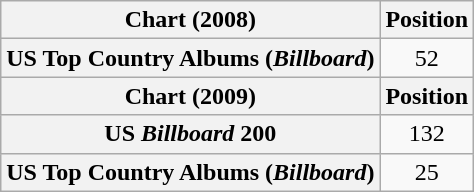<table class="wikitable plainrowheaders" style="text-align:center">
<tr>
<th scope="col">Chart (2008)</th>
<th scope="col">Position</th>
</tr>
<tr>
<th scope="row">US Top Country Albums (<em>Billboard</em>)</th>
<td>52</td>
</tr>
<tr>
<th scope="col">Chart (2009)</th>
<th scope="col">Position</th>
</tr>
<tr>
<th scope="row">US <em>Billboard</em> 200</th>
<td>132</td>
</tr>
<tr>
<th scope="row">US Top Country Albums (<em>Billboard</em>)</th>
<td>25</td>
</tr>
</table>
